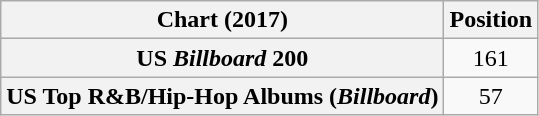<table class="wikitable sortable plainrowheaders" style="text-align:center">
<tr>
<th scope="col">Chart (2017)</th>
<th scope="col">Position</th>
</tr>
<tr>
<th scope="row">US <em>Billboard</em> 200</th>
<td>161</td>
</tr>
<tr>
<th scope="row">US Top R&B/Hip-Hop Albums (<em>Billboard</em>)</th>
<td>57</td>
</tr>
</table>
